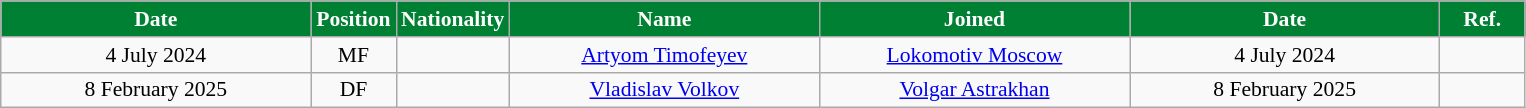<table class="wikitable"  style="text-align:center; font-size:90%; ">
<tr>
<th style="background:#008033; color:white; width:200px;">Date</th>
<th style="background:#008033; color:white; width:50px;">Position</th>
<th style="background:#008033; color:white; width:50px;">Nationality</th>
<th style="background:#008033; color:white; width:200px;">Name</th>
<th style="background:#008033; color:white; width:200px;">Joined</th>
<th style="background:#008033; color:white; width:200px;">Date</th>
<th style="background:#008033; color:white; width:50px;">Ref.</th>
</tr>
<tr>
<td>4 July 2024</td>
<td>MF</td>
<td></td>
<td><a href='#'>Artyom Timofeyev</a></td>
<td><a href='#'>Lokomotiv Moscow</a></td>
<td>4 July 2024</td>
<td></td>
</tr>
<tr>
<td>8 February 2025</td>
<td>DF</td>
<td></td>
<td><a href='#'>Vladislav Volkov</a></td>
<td><a href='#'>Volgar Astrakhan</a></td>
<td>8 February 2025</td>
<td></td>
</tr>
</table>
